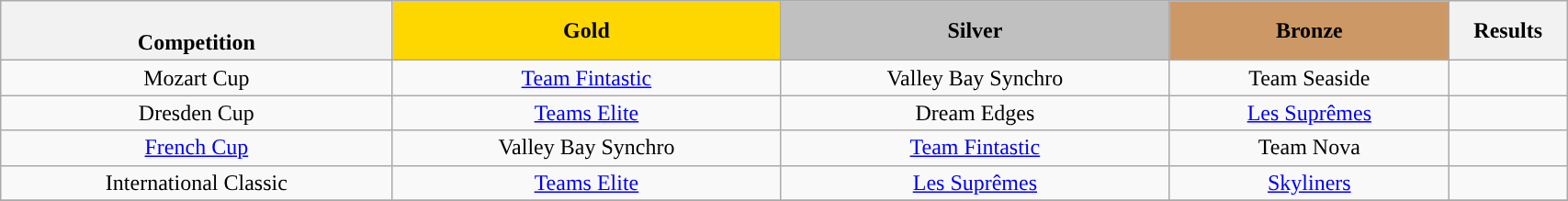<table class="wikitable" style="text-align:center; width:90%;">
<tr>
<th scope="col" style="text-align:center; width:25%;"><br>Competition</th>
<td bgcolor="gold" align="center"><strong>Gold</strong></td>
<td bgcolor="silver" align="center"><strong>Silver</strong></td>
<td bgcolor="cc9966" align="center"><strong>Bronze</strong></td>
<th scope="col" style="text-align:center; width:7.5%;">Results</th>
</tr>
<tr>
<td align="center">Mozart Cup</td>
<td><a href='#'>Team Fintastic</a></td>
<td>Valley Bay Synchro</td>
<td>Team Seaside</td>
<td></td>
</tr>
<tr>
<td>Dresden Cup</td>
<td><a href='#'>Teams Elite</a></td>
<td>Dream Edges</td>
<td><a href='#'>Les Suprêmes</a></td>
<td></td>
</tr>
<tr>
<td><a href='#'>French Cup</a></td>
<td>Valley Bay Synchro</td>
<td><a href='#'>Team Fintastic</a></td>
<td>Team Nova</td>
<td></td>
</tr>
<tr>
<td>International Classic</td>
<td><a href='#'>Teams Elite</a></td>
<td><a href='#'>Les Suprêmes</a></td>
<td><a href='#'>Skyliners</a></td>
<td></td>
</tr>
<tr>
</tr>
</table>
